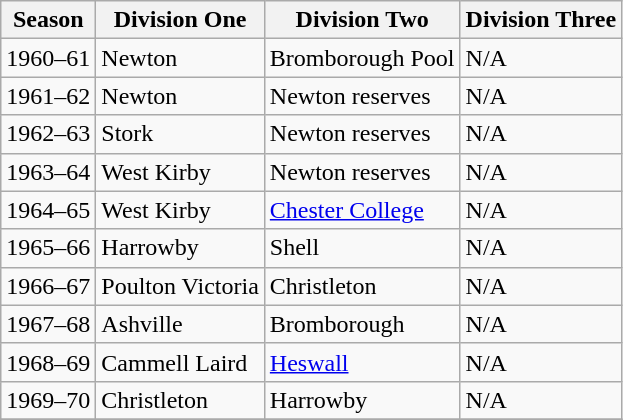<table class="wikitable">
<tr>
<th>Season</th>
<th>Division One</th>
<th>Division Two</th>
<th>Division Three</th>
</tr>
<tr>
<td>1960–61</td>
<td>Newton</td>
<td>Bromborough Pool</td>
<td>N/A</td>
</tr>
<tr>
<td>1961–62</td>
<td>Newton</td>
<td>Newton reserves</td>
<td>N/A</td>
</tr>
<tr>
<td>1962–63</td>
<td>Stork</td>
<td>Newton reserves</td>
<td>N/A</td>
</tr>
<tr>
<td>1963–64</td>
<td>West Kirby</td>
<td>Newton reserves</td>
<td>N/A</td>
</tr>
<tr>
<td>1964–65</td>
<td>West Kirby</td>
<td><a href='#'>Chester College</a></td>
<td>N/A</td>
</tr>
<tr>
<td>1965–66</td>
<td>Harrowby</td>
<td>Shell</td>
<td>N/A</td>
</tr>
<tr>
<td>1966–67</td>
<td>Poulton Victoria</td>
<td>Christleton</td>
<td>N/A</td>
</tr>
<tr>
<td>1967–68</td>
<td>Ashville</td>
<td>Bromborough</td>
<td>N/A</td>
</tr>
<tr>
<td>1968–69</td>
<td>Cammell Laird</td>
<td><a href='#'>Heswall</a></td>
<td>N/A</td>
</tr>
<tr>
<td>1969–70</td>
<td>Christleton</td>
<td>Harrowby</td>
<td>N/A</td>
</tr>
<tr>
</tr>
</table>
